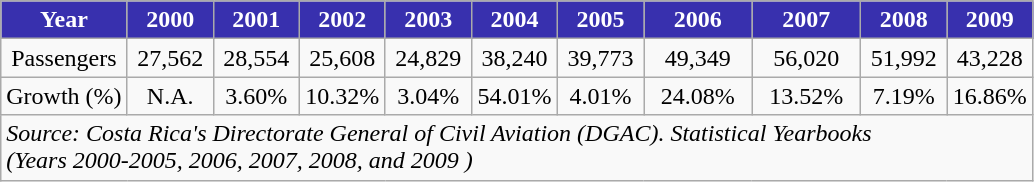<table class="sortable wikitable toccolours" style="text-align:center">
<tr>
<th style="background:#3830AE;color:white">Year</th>
<th style="background:#3830AE;color:white; width:50px">2000</th>
<th style="background:#3830AE;color:white; width:50px">2001</th>
<th style="background:#3830AE;color:white; width:50px">2002</th>
<th style="background:#3830AE;color:white; width:50px">2003</th>
<th style="background:#3830AE;color:white; width:50px">2004</th>
<th style="background:#3830AE;color:white; width:50px">2005</th>
<th style="background:#3830AE;color:white; width:65px">2006</th>
<th style="background:#3830AE;color:white; width:65px">2007</th>
<th style="background:#3830AE;color:white; width:50px">2008</th>
<th style="background:#3830AE;color:white; width:50px">2009</th>
</tr>
<tr>
<td>Passengers</td>
<td>27,562</td>
<td>28,554</td>
<td>25,608</td>
<td>24,829</td>
<td>38,240</td>
<td>39,773</td>
<td>49,349</td>
<td>56,020</td>
<td>51,992</td>
<td>43,228</td>
</tr>
<tr>
<td>Growth (%)</td>
<td>N.A.</td>
<td> 3.60%</td>
<td> 10.32%</td>
<td> 3.04%</td>
<td> 54.01%</td>
<td> 4.01%</td>
<td> 24.08%</td>
<td> 13.52%</td>
<td> 7.19%</td>
<td> 16.86%</td>
</tr>
<tr>
<td colspan="11" style="text-align:left;"><em>Source: Costa Rica's Directorate General of Civil Aviation (DGAC). Statistical Yearbooks<br>(Years 2000-2005, 2006, 2007, 2008, and 2009 )</em></td>
</tr>
</table>
